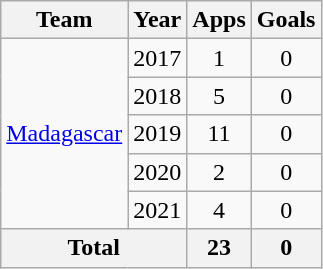<table class="wikitable" style="text-align:center">
<tr>
<th>Team</th>
<th>Year</th>
<th>Apps</th>
<th>Goals</th>
</tr>
<tr>
<td rowspan="5"><a href='#'>Madagascar</a></td>
<td>2017</td>
<td>1</td>
<td>0</td>
</tr>
<tr>
<td>2018</td>
<td>5</td>
<td>0</td>
</tr>
<tr>
<td>2019</td>
<td>11</td>
<td>0</td>
</tr>
<tr>
<td>2020</td>
<td>2</td>
<td>0</td>
</tr>
<tr>
<td>2021</td>
<td>4</td>
<td>0</td>
</tr>
<tr>
<th colspan="2">Total</th>
<th>23</th>
<th>0</th>
</tr>
</table>
